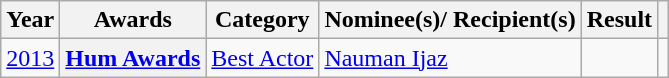<table class="wikitable plainrowheaders">
<tr>
<th>Year</th>
<th>Awards</th>
<th>Category</th>
<th>Nominee(s)/ Recipient(s)</th>
<th>Result</th>
<th></th>
</tr>
<tr>
<td><a href='#'>2013</a></td>
<th scope="row"><a href='#'>Hum Awards</a></th>
<td><a href='#'>Best Actor</a></td>
<td><a href='#'>Nauman Ijaz</a></td>
<td></td>
<td></td>
</tr>
</table>
